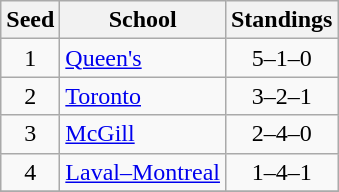<table class="wikitable">
<tr>
<th>Seed</th>
<th>School</th>
<th>Standings</th>
</tr>
<tr>
<td align=center>1</td>
<td><a href='#'>Queen's</a></td>
<td align=center>5–1–0</td>
</tr>
<tr>
<td align=center>2</td>
<td><a href='#'>Toronto</a></td>
<td align=center>3–2–1</td>
</tr>
<tr>
<td align=center>3</td>
<td><a href='#'>McGill</a></td>
<td align=center>2–4–0</td>
</tr>
<tr>
<td align=center>4</td>
<td><a href='#'>Laval–Montreal</a></td>
<td align=center>1–4–1</td>
</tr>
<tr>
</tr>
</table>
